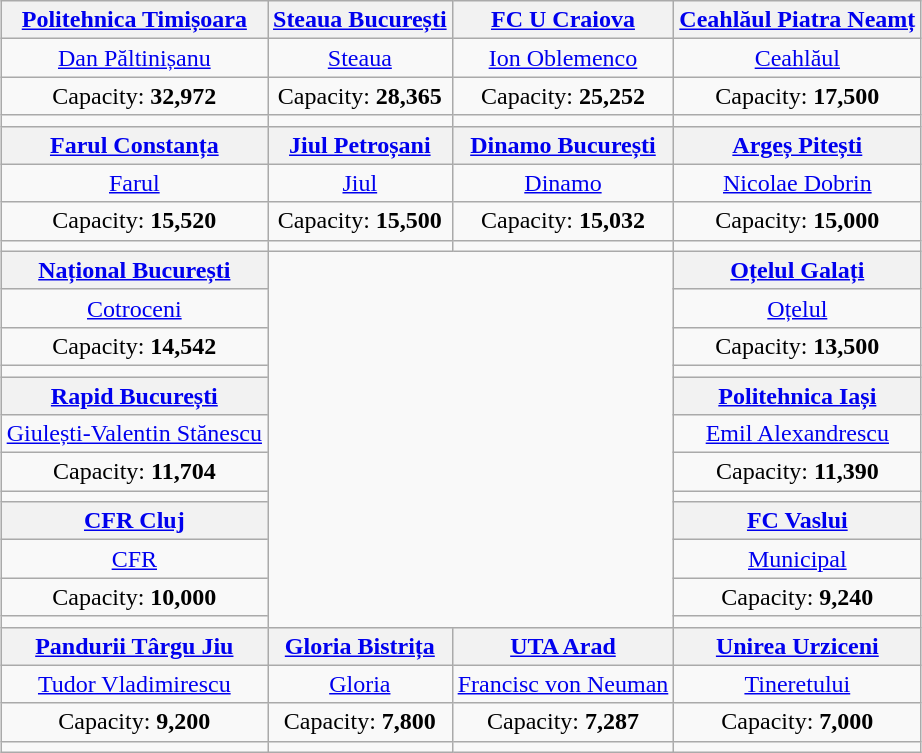<table class="wikitable" style="text-align:center;margin:0.5em auto;">
<tr>
<th><a href='#'>Politehnica Timișoara</a></th>
<th><a href='#'>Steaua București</a></th>
<th><a href='#'>FC U Craiova</a></th>
<th><a href='#'>Ceahlăul Piatra Neamț</a></th>
</tr>
<tr>
<td><a href='#'>Dan Păltinișanu</a></td>
<td><a href='#'>Steaua</a></td>
<td><a href='#'>Ion Oblemenco</a></td>
<td><a href='#'>Ceahlăul</a></td>
</tr>
<tr>
<td>Capacity: <strong>32,972</strong></td>
<td>Capacity: <strong>28,365</strong></td>
<td>Capacity: <strong>25,252</strong></td>
<td>Capacity: <strong>17,500</strong></td>
</tr>
<tr>
<td></td>
<td></td>
<td></td>
<td></td>
</tr>
<tr>
<th><a href='#'>Farul Constanța</a></th>
<th><a href='#'>Jiul Petroșani</a></th>
<th><a href='#'>Dinamo București</a></th>
<th><a href='#'>Argeș Pitești</a></th>
</tr>
<tr>
<td><a href='#'>Farul</a></td>
<td><a href='#'>Jiul</a></td>
<td><a href='#'>Dinamo</a></td>
<td><a href='#'>Nicolae Dobrin</a></td>
</tr>
<tr>
<td>Capacity: <strong>15,520</strong></td>
<td>Capacity: <strong>15,500</strong></td>
<td>Capacity: <strong>15,032</strong></td>
<td>Capacity: <strong>15,000</strong></td>
</tr>
<tr>
<td></td>
<td></td>
<td></td>
<td></td>
</tr>
<tr>
<th><a href='#'>Național București</a></th>
<td colspan="2" rowspan="12"><br>
</td>
<th><a href='#'>Oțelul Galați</a></th>
</tr>
<tr>
<td><a href='#'>Cotroceni</a></td>
<td><a href='#'>Oțelul</a></td>
</tr>
<tr>
<td>Capacity: <strong>14,542</strong></td>
<td>Capacity: <strong>13,500</strong></td>
</tr>
<tr>
<td></td>
<td></td>
</tr>
<tr>
<th><a href='#'>Rapid București</a></th>
<th><a href='#'>Politehnica Iași</a></th>
</tr>
<tr>
<td><a href='#'>Giulești-Valentin Stănescu</a></td>
<td><a href='#'>Emil Alexandrescu</a></td>
</tr>
<tr>
<td>Capacity: <strong>11,704</strong></td>
<td>Capacity: <strong>11,390</strong></td>
</tr>
<tr>
<td></td>
<td></td>
</tr>
<tr>
<th><a href='#'>CFR Cluj</a></th>
<th><a href='#'>FC Vaslui</a></th>
</tr>
<tr>
<td><a href='#'>CFR</a></td>
<td><a href='#'>Municipal</a></td>
</tr>
<tr>
<td>Capacity: <strong>10,000</strong></td>
<td>Capacity: <strong>9,240</strong></td>
</tr>
<tr>
<td></td>
<td></td>
</tr>
<tr>
<th><a href='#'>Pandurii Târgu Jiu</a></th>
<th><a href='#'>Gloria Bistrița</a></th>
<th><a href='#'>UTA Arad</a></th>
<th><a href='#'>Unirea Urziceni</a></th>
</tr>
<tr>
<td><a href='#'>Tudor Vladimirescu</a></td>
<td><a href='#'>Gloria</a></td>
<td><a href='#'>Francisc von Neuman</a></td>
<td><a href='#'>Tineretului</a></td>
</tr>
<tr>
<td>Capacity: <strong>9,200</strong></td>
<td>Capacity: <strong>7,800</strong></td>
<td>Capacity: <strong>7,287</strong></td>
<td>Capacity: <strong>7,000</strong></td>
</tr>
<tr>
<td></td>
<td></td>
<td></td>
<td></td>
</tr>
</table>
